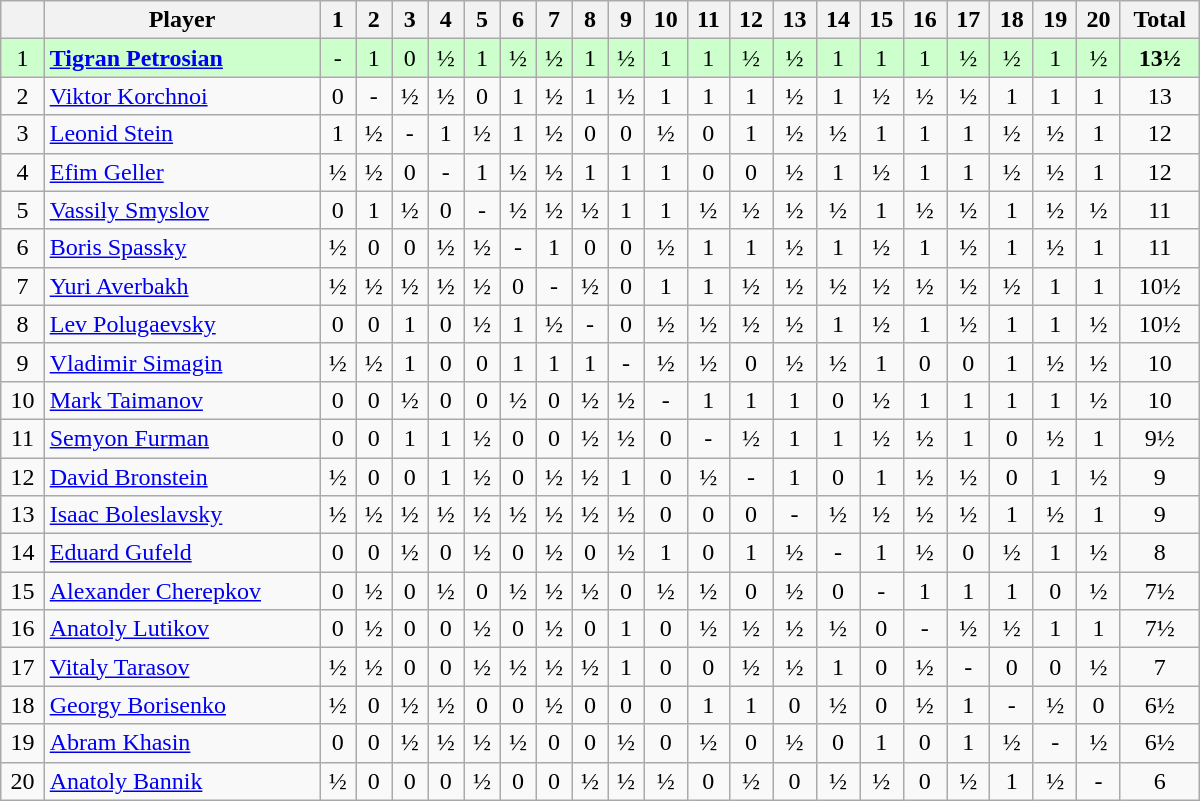<table class="wikitable" border="1" width="800px">
<tr>
<th></th>
<th>Player</th>
<th>1</th>
<th>2</th>
<th>3</th>
<th>4</th>
<th>5</th>
<th>6</th>
<th>7</th>
<th>8</th>
<th>9</th>
<th>10</th>
<th>11</th>
<th>12</th>
<th>13</th>
<th>14</th>
<th>15</th>
<th>16</th>
<th>17</th>
<th>18</th>
<th>19</th>
<th>20</th>
<th>Total</th>
</tr>
<tr align="center" style="background:#ccffcc;">
<td>1</td>
<td align="left"> <strong><a href='#'>Tigran Petrosian</a></strong></td>
<td>-</td>
<td>1</td>
<td>0</td>
<td>½</td>
<td>1</td>
<td>½</td>
<td>½</td>
<td>1</td>
<td>½</td>
<td>1</td>
<td>1</td>
<td>½</td>
<td>½</td>
<td>1</td>
<td>1</td>
<td>1</td>
<td>½</td>
<td>½</td>
<td>1</td>
<td>½</td>
<td align="center"><strong>13½</strong></td>
</tr>
<tr align="center">
<td>2</td>
<td align="left"> <a href='#'>Viktor Korchnoi</a></td>
<td>0</td>
<td>-</td>
<td>½</td>
<td>½</td>
<td>0</td>
<td>1</td>
<td>½</td>
<td>1</td>
<td>½</td>
<td>1</td>
<td>1</td>
<td>1</td>
<td>½</td>
<td>1</td>
<td>½</td>
<td>½</td>
<td>½</td>
<td>1</td>
<td>1</td>
<td>1</td>
<td align="center">13</td>
</tr>
<tr align="center">
<td>3</td>
<td align="left"> <a href='#'>Leonid Stein</a></td>
<td>1</td>
<td>½</td>
<td>-</td>
<td>1</td>
<td>½</td>
<td>1</td>
<td>½</td>
<td>0</td>
<td>0</td>
<td>½</td>
<td>0</td>
<td>1</td>
<td>½</td>
<td>½</td>
<td>1</td>
<td>1</td>
<td>1</td>
<td>½</td>
<td>½</td>
<td>1</td>
<td align="center">12</td>
</tr>
<tr align="center">
<td>4</td>
<td align="left"> <a href='#'>Efim Geller</a></td>
<td>½</td>
<td>½</td>
<td>0</td>
<td>-</td>
<td>1</td>
<td>½</td>
<td>½</td>
<td>1</td>
<td>1</td>
<td>1</td>
<td>0</td>
<td>0</td>
<td>½</td>
<td>1</td>
<td>½</td>
<td>1</td>
<td>1</td>
<td>½</td>
<td>½</td>
<td>1</td>
<td align="center">12</td>
</tr>
<tr align="center">
<td>5</td>
<td align="left"> <a href='#'>Vassily Smyslov</a></td>
<td>0</td>
<td>1</td>
<td>½</td>
<td>0</td>
<td>-</td>
<td>½</td>
<td>½</td>
<td>½</td>
<td>1</td>
<td>1</td>
<td>½</td>
<td>½</td>
<td>½</td>
<td>½</td>
<td>1</td>
<td>½</td>
<td>½</td>
<td>1</td>
<td>½</td>
<td>½</td>
<td align="center">11</td>
</tr>
<tr align="center">
<td>6</td>
<td align="left"> <a href='#'>Boris Spassky</a></td>
<td>½</td>
<td>0</td>
<td>0</td>
<td>½</td>
<td>½</td>
<td>-</td>
<td>1</td>
<td>0</td>
<td>0</td>
<td>½</td>
<td>1</td>
<td>1</td>
<td>½</td>
<td>1</td>
<td>½</td>
<td>1</td>
<td>½</td>
<td>1</td>
<td>½</td>
<td>1</td>
<td align="center">11</td>
</tr>
<tr align="center">
<td>7</td>
<td align="left"> <a href='#'>Yuri Averbakh</a></td>
<td>½</td>
<td>½</td>
<td>½</td>
<td>½</td>
<td>½</td>
<td>0</td>
<td>-</td>
<td>½</td>
<td>0</td>
<td>1</td>
<td>1</td>
<td>½</td>
<td>½</td>
<td>½</td>
<td>½</td>
<td>½</td>
<td>½</td>
<td>½</td>
<td>1</td>
<td>1</td>
<td align="center">10½</td>
</tr>
<tr align="center">
<td>8</td>
<td align="left"> <a href='#'>Lev Polugaevsky</a></td>
<td>0</td>
<td>0</td>
<td>1</td>
<td>0</td>
<td>½</td>
<td>1</td>
<td>½</td>
<td>-</td>
<td>0</td>
<td>½</td>
<td>½</td>
<td>½</td>
<td>½</td>
<td>1</td>
<td>½</td>
<td>1</td>
<td>½</td>
<td>1</td>
<td>1</td>
<td>½</td>
<td align="center">10½</td>
</tr>
<tr align="center">
<td>9</td>
<td align="left"> <a href='#'>Vladimir Simagin</a></td>
<td>½</td>
<td>½</td>
<td>1</td>
<td>0</td>
<td>0</td>
<td>1</td>
<td>1</td>
<td>1</td>
<td>-</td>
<td>½</td>
<td>½</td>
<td>0</td>
<td>½</td>
<td>½</td>
<td>1</td>
<td>0</td>
<td>0</td>
<td>1</td>
<td>½</td>
<td>½</td>
<td align="center">10</td>
</tr>
<tr align="center">
<td>10</td>
<td align="left"> <a href='#'>Mark Taimanov</a></td>
<td>0</td>
<td>0</td>
<td>½</td>
<td>0</td>
<td>0</td>
<td>½</td>
<td>0</td>
<td>½</td>
<td>½</td>
<td>-</td>
<td>1</td>
<td>1</td>
<td>1</td>
<td>0</td>
<td>½</td>
<td>1</td>
<td>1</td>
<td>1</td>
<td>1</td>
<td>½</td>
<td align="center">10</td>
</tr>
<tr align="center">
<td>11</td>
<td align="left"> <a href='#'>Semyon Furman</a></td>
<td>0</td>
<td>0</td>
<td>1</td>
<td>1</td>
<td>½</td>
<td>0</td>
<td>0</td>
<td>½</td>
<td>½</td>
<td>0</td>
<td>-</td>
<td>½</td>
<td>1</td>
<td>1</td>
<td>½</td>
<td>½</td>
<td>1</td>
<td>0</td>
<td>½</td>
<td>1</td>
<td align="center">9½</td>
</tr>
<tr align="center">
<td>12</td>
<td align="left"> <a href='#'>David Bronstein</a></td>
<td>½</td>
<td>0</td>
<td>0</td>
<td>1</td>
<td>½</td>
<td>0</td>
<td>½</td>
<td>½</td>
<td>1</td>
<td>0</td>
<td>½</td>
<td>-</td>
<td>1</td>
<td>0</td>
<td>1</td>
<td>½</td>
<td>½</td>
<td>0</td>
<td>1</td>
<td>½</td>
<td align="center">9</td>
</tr>
<tr align="center">
<td>13</td>
<td align="left"> <a href='#'>Isaac Boleslavsky</a></td>
<td>½</td>
<td>½</td>
<td>½</td>
<td>½</td>
<td>½</td>
<td>½</td>
<td>½</td>
<td>½</td>
<td>½</td>
<td>0</td>
<td>0</td>
<td>0</td>
<td>-</td>
<td>½</td>
<td>½</td>
<td>½</td>
<td>½</td>
<td>1</td>
<td>½</td>
<td>1</td>
<td align="center">9</td>
</tr>
<tr align="center">
<td>14</td>
<td align="left"> <a href='#'>Eduard Gufeld</a></td>
<td>0</td>
<td>0</td>
<td>½</td>
<td>0</td>
<td>½</td>
<td>0</td>
<td>½</td>
<td>0</td>
<td>½</td>
<td>1</td>
<td>0</td>
<td>1</td>
<td>½</td>
<td>-</td>
<td>1</td>
<td>½</td>
<td>0</td>
<td>½</td>
<td>1</td>
<td>½</td>
<td align="center">8</td>
</tr>
<tr align="center">
<td>15</td>
<td align="left"> <a href='#'>Alexander Cherepkov</a></td>
<td>0</td>
<td>½</td>
<td>0</td>
<td>½</td>
<td>0</td>
<td>½</td>
<td>½</td>
<td>½</td>
<td>0</td>
<td>½</td>
<td>½</td>
<td>0</td>
<td>½</td>
<td>0</td>
<td>-</td>
<td>1</td>
<td>1</td>
<td>1</td>
<td>0</td>
<td>½</td>
<td align="center">7½</td>
</tr>
<tr align="center">
<td>16</td>
<td align="left"> <a href='#'>Anatoly Lutikov</a></td>
<td>0</td>
<td>½</td>
<td>0</td>
<td>0</td>
<td>½</td>
<td>0</td>
<td>½</td>
<td>0</td>
<td>1</td>
<td>0</td>
<td>½</td>
<td>½</td>
<td>½</td>
<td>½</td>
<td>0</td>
<td>-</td>
<td>½</td>
<td>½</td>
<td>1</td>
<td>1</td>
<td align="center">7½</td>
</tr>
<tr align="center">
<td>17</td>
<td align="left"> <a href='#'>Vitaly Tarasov</a></td>
<td>½</td>
<td>½</td>
<td>0</td>
<td>0</td>
<td>½</td>
<td>½</td>
<td>½</td>
<td>½</td>
<td>1</td>
<td>0</td>
<td>0</td>
<td>½</td>
<td>½</td>
<td>1</td>
<td>0</td>
<td>½</td>
<td>-</td>
<td>0</td>
<td>0</td>
<td>½</td>
<td align="center">7</td>
</tr>
<tr align="center">
<td>18</td>
<td align="left"> <a href='#'>Georgy Borisenko</a></td>
<td>½</td>
<td>0</td>
<td>½</td>
<td>½</td>
<td>0</td>
<td>0</td>
<td>½</td>
<td>0</td>
<td>0</td>
<td>0</td>
<td>1</td>
<td>1</td>
<td>0</td>
<td>½</td>
<td>0</td>
<td>½</td>
<td>1</td>
<td>-</td>
<td>½</td>
<td>0</td>
<td align="center">6½</td>
</tr>
<tr align="center">
<td>19</td>
<td align="left"> <a href='#'>Abram Khasin</a></td>
<td>0</td>
<td>0</td>
<td>½</td>
<td>½</td>
<td>½</td>
<td>½</td>
<td>0</td>
<td>0</td>
<td>½</td>
<td>0</td>
<td>½</td>
<td>0</td>
<td>½</td>
<td>0</td>
<td>1</td>
<td>0</td>
<td>1</td>
<td>½</td>
<td>-</td>
<td>½</td>
<td align="center">6½</td>
</tr>
<tr align="center">
<td>20</td>
<td align="left"> <a href='#'>Anatoly Bannik</a></td>
<td>½</td>
<td>0</td>
<td>0</td>
<td>0</td>
<td>½</td>
<td>0</td>
<td>0</td>
<td>½</td>
<td>½</td>
<td>½</td>
<td>0</td>
<td>½</td>
<td>0</td>
<td>½</td>
<td>½</td>
<td>0</td>
<td>½</td>
<td>1</td>
<td>½</td>
<td>-</td>
<td align="center">6</td>
</tr>
</table>
